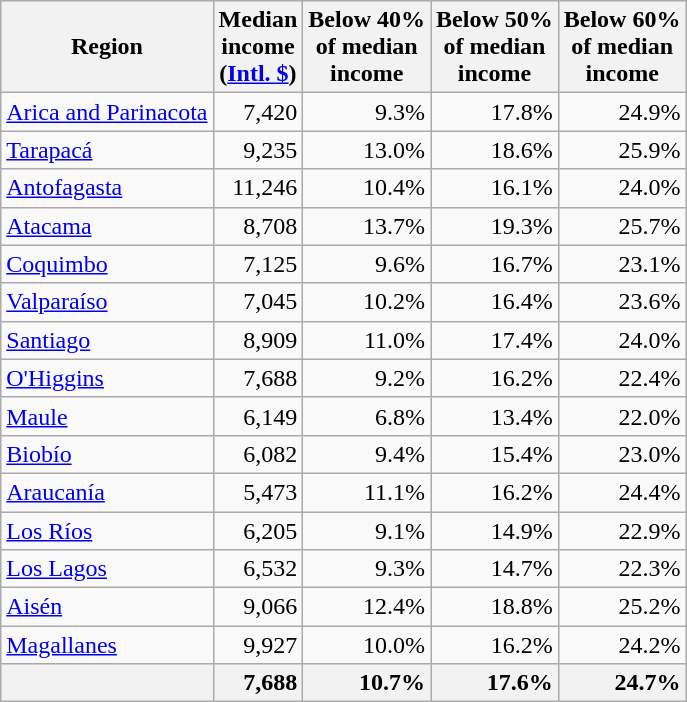<table class="wikitable sortable" style="text-align:right">
<tr>
<th>Region</th>
<th>Median<br>income<br>(<a href='#'>Intl. $</a>)</th>
<th>Below 40%<br>of median<br>income</th>
<th>Below 50%<br>of median<br>income</th>
<th>Below 60%<br>of median<br>income</th>
</tr>
<tr>
<td align="left"><a href='#'>Arica and Parinacota</a></td>
<td>7,420</td>
<td>9.3%</td>
<td>17.8%</td>
<td>24.9%</td>
</tr>
<tr>
<td align="left"><a href='#'>Tarapacá</a></td>
<td>9,235</td>
<td>13.0%</td>
<td>18.6%</td>
<td>25.9%</td>
</tr>
<tr>
<td align="left"><a href='#'>Antofagasta</a></td>
<td>11,246</td>
<td>10.4%</td>
<td>16.1%</td>
<td>24.0%</td>
</tr>
<tr>
<td align="left"><a href='#'>Atacama</a></td>
<td>8,708</td>
<td>13.7%</td>
<td>19.3%</td>
<td>25.7%</td>
</tr>
<tr>
<td align="left"><a href='#'>Coquimbo</a></td>
<td>7,125</td>
<td>9.6%</td>
<td>16.7%</td>
<td>23.1%</td>
</tr>
<tr>
<td align="left"><a href='#'>Valparaíso</a></td>
<td>7,045</td>
<td>10.2%</td>
<td>16.4%</td>
<td>23.6%</td>
</tr>
<tr>
<td align="left"><a href='#'>Santiago</a></td>
<td>8,909</td>
<td>11.0%</td>
<td>17.4%</td>
<td>24.0%</td>
</tr>
<tr>
<td align="left"><a href='#'>O'Higgins</a></td>
<td>7,688</td>
<td>9.2%</td>
<td>16.2%</td>
<td>22.4%</td>
</tr>
<tr>
<td align="left"><a href='#'>Maule</a></td>
<td>6,149</td>
<td>6.8%</td>
<td>13.4%</td>
<td>22.0%</td>
</tr>
<tr>
<td align="left"><a href='#'>Biobío</a></td>
<td>6,082</td>
<td>9.4%</td>
<td>15.4%</td>
<td>23.0%</td>
</tr>
<tr>
<td align="left"><a href='#'>Araucanía</a></td>
<td>5,473</td>
<td>11.1%</td>
<td>16.2%</td>
<td>24.4%</td>
</tr>
<tr>
<td align="left"><a href='#'>Los Ríos</a></td>
<td>6,205</td>
<td>9.1%</td>
<td>14.9%</td>
<td>22.9%</td>
</tr>
<tr>
<td align="left"><a href='#'>Los Lagos</a></td>
<td>6,532</td>
<td>9.3%</td>
<td>14.7%</td>
<td>22.3%</td>
</tr>
<tr>
<td align="left"><a href='#'>Aisén</a></td>
<td>9,066</td>
<td>12.4%</td>
<td>18.8%</td>
<td>25.2%</td>
</tr>
<tr>
<td align="left"><a href='#'>Magallanes</a></td>
<td>9,927</td>
<td>10.0%</td>
<td>16.2%</td>
<td>24.2%</td>
</tr>
<tr style="background-color: #f2f2f2">
<td align="left"><strong></strong></td>
<td><strong>7,688</strong></td>
<td><strong>10.7%</strong></td>
<td><strong>17.6%</strong></td>
<td><strong>24.7%</strong></td>
</tr>
</table>
